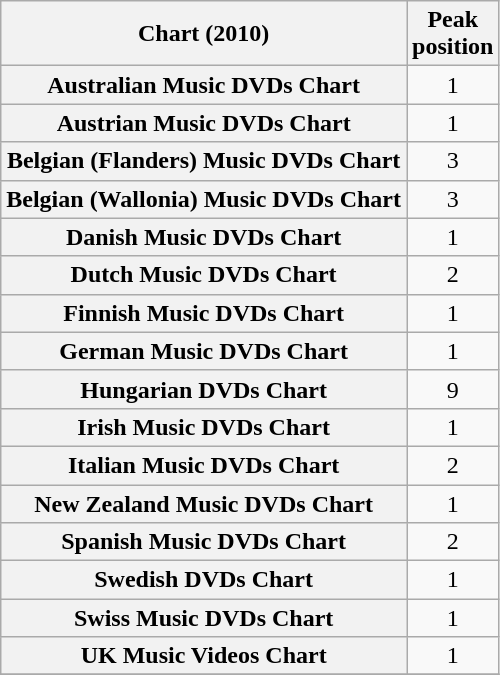<table class="wikitable plainrowheaders sortable" style="text-align:center;" border="1">
<tr>
<th scope="col">Chart (2010)</th>
<th scope="col">Peak<br>position</th>
</tr>
<tr>
<th scope="row">Australian Music DVDs Chart</th>
<td>1</td>
</tr>
<tr>
<th scope="row">Austrian Music DVDs Chart</th>
<td>1</td>
</tr>
<tr>
<th scope="row">Belgian (Flanders) Music DVDs Chart</th>
<td>3</td>
</tr>
<tr>
<th scope="row">Belgian (Wallonia) Music DVDs Chart</th>
<td>3</td>
</tr>
<tr>
<th scope="row">Danish Music DVDs Chart</th>
<td>1</td>
</tr>
<tr>
<th scope="row">Dutch Music DVDs Chart</th>
<td>2</td>
</tr>
<tr>
<th scope="row">Finnish Music DVDs Chart</th>
<td>1</td>
</tr>
<tr>
<th scope="row">German Music DVDs Chart</th>
<td>1</td>
</tr>
<tr>
<th scope="row">Hungarian DVDs Chart</th>
<td>9</td>
</tr>
<tr>
<th scope="row">Irish Music DVDs Chart</th>
<td>1</td>
</tr>
<tr>
<th scope="row">Italian Music DVDs Chart</th>
<td>2</td>
</tr>
<tr>
<th scope="row">New Zealand Music DVDs Chart</th>
<td>1</td>
</tr>
<tr>
<th scope="row">Spanish Music DVDs Chart</th>
<td>2</td>
</tr>
<tr>
<th scope="row">Swedish DVDs Chart</th>
<td>1</td>
</tr>
<tr>
<th scope="row">Swiss Music DVDs Chart</th>
<td>1</td>
</tr>
<tr>
<th scope="row">UK Music Videos Chart</th>
<td>1</td>
</tr>
<tr>
</tr>
</table>
